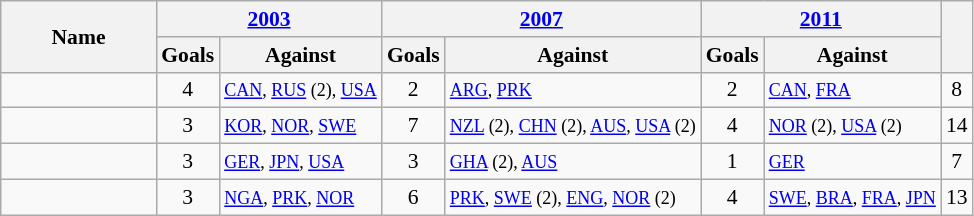<table class="wikitable sortable" style="font-size: 90%;">
<tr>
<th rowspan="2" width="16%">Name<br></th>
<th colspan="2"> <a href='#'>2003</a></th>
<th colspan="2"> <a href='#'>2007</a></th>
<th colspan="2"> <a href='#'>2011</a></th>
<th rowspan="2"></th>
</tr>
<tr>
<th>Goals</th>
<th class="unsortable">Against</th>
<th>Goals</th>
<th class="unsortable">Against</th>
<th>Goals</th>
<th class="unsortable">Against</th>
</tr>
<tr>
<td></td>
<td align="center">4</td>
<td><small><a href='#'>CAN</a>, <a href='#'>RUS</a> (2), <a href='#'>USA</a></small></td>
<td align="center">2</td>
<td><small><a href='#'>ARG</a>, <a href='#'>PRK</a></small></td>
<td align="center">2</td>
<td><small><a href='#'>CAN</a>, <a href='#'>FRA</a></small></td>
<td align="center">8</td>
</tr>
<tr>
<td></td>
<td align="center">3</td>
<td><small><a href='#'>KOR</a>, <a href='#'>NOR</a>, <a href='#'>SWE</a></small></td>
<td align="center">7</td>
<td><small><a href='#'>NZL</a> (2), <a href='#'>CHN</a> (2), <a href='#'>AUS</a>, <a href='#'>USA</a> (2)</small></td>
<td align="center">4</td>
<td><small><a href='#'>NOR</a> (2), <a href='#'>USA</a> (2)</small></td>
<td align="center">14</td>
</tr>
<tr>
<td></td>
<td align="center">3</td>
<td><small><a href='#'>GER</a>, <a href='#'>JPN</a>, <a href='#'>USA</a></small></td>
<td align="center">3</td>
<td><small><a href='#'>GHA</a> (2), <a href='#'>AUS</a></small></td>
<td align="center">1</td>
<td><small><a href='#'>GER</a></small></td>
<td align="center">7</td>
</tr>
<tr>
<td></td>
<td align="center">3</td>
<td><small><a href='#'>NGA</a>, <a href='#'>PRK</a>, <a href='#'>NOR</a></small></td>
<td align="center">6</td>
<td><small><a href='#'>PRK</a>, <a href='#'>SWE</a> (2), <a href='#'>ENG</a>, <a href='#'>NOR</a> (2)</small></td>
<td align="center">4</td>
<td><small><a href='#'>SWE</a>, <a href='#'>BRA</a>, <a href='#'>FRA</a>, <a href='#'>JPN</a></small></td>
<td align="center">13</td>
</tr>
</table>
